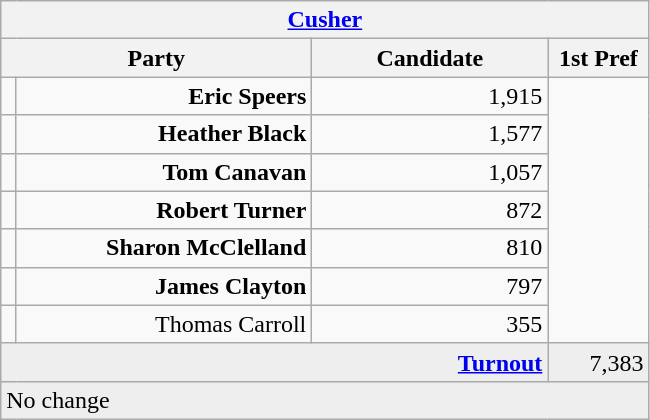<table class="wikitable">
<tr>
<th colspan="4" align="center"><a href='#'>Cusher</a></th>
</tr>
<tr>
<th colspan="2" align="center" width=200>Party</th>
<th width=150>Candidate</th>
<th width=60>1st Pref</th>
</tr>
<tr>
<td></td>
<td align="right"><strong>Eric Speers</strong></td>
<td align="right">1,915</td>
</tr>
<tr>
<td></td>
<td align="right"><strong>Heather Black</strong></td>
<td align="right">1,577</td>
</tr>
<tr>
<td></td>
<td align="right"><strong>Tom Canavan</strong></td>
<td align="right">1,057</td>
</tr>
<tr>
<td></td>
<td align="right"><strong>Robert Turner</strong></td>
<td align="right">872</td>
</tr>
<tr>
<td></td>
<td align="right"><strong>Sharon McClelland</strong></td>
<td align="right">810</td>
</tr>
<tr>
<td></td>
<td align="right"><strong>James Clayton</strong></td>
<td align="right">797</td>
</tr>
<tr>
<td></td>
<td align="right">Thomas Carroll</td>
<td align="right">355</td>
</tr>
<tr bgcolor="EEEEEE">
<td colspan=3 align="right"><strong><a href='#'>Turnout</a></strong></td>
<td align="right">7,383</td>
</tr>
<tr bgcolor="EEEEEE">
<td colspan=4 bgcolor="EEEEEE">No change</td>
</tr>
</table>
